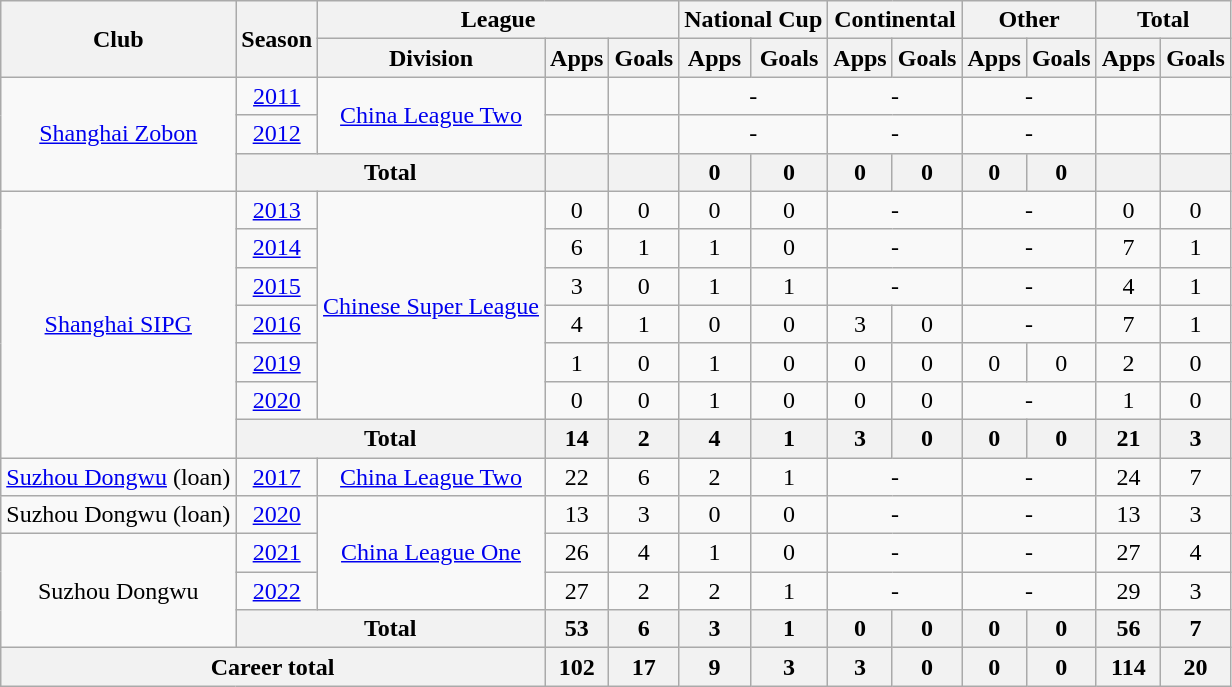<table class="wikitable" style="text-align: center">
<tr>
<th rowspan="2">Club</th>
<th rowspan="2">Season</th>
<th colspan="3">League</th>
<th colspan="2">National Cup</th>
<th colspan="2">Continental</th>
<th colspan="2">Other</th>
<th colspan="2">Total</th>
</tr>
<tr>
<th>Division</th>
<th>Apps</th>
<th>Goals</th>
<th>Apps</th>
<th>Goals</th>
<th>Apps</th>
<th>Goals</th>
<th>Apps</th>
<th>Goals</th>
<th>Apps</th>
<th>Goals</th>
</tr>
<tr>
<td rowspan=3><a href='#'>Shanghai Zobon</a></td>
<td><a href='#'>2011</a></td>
<td rowspan="2"><a href='#'>China League Two</a></td>
<td></td>
<td></td>
<td colspan="2">-</td>
<td colspan="2">-</td>
<td colspan="2">-</td>
<td></td>
<td></td>
</tr>
<tr>
<td><a href='#'>2012</a></td>
<td></td>
<td></td>
<td colspan="2">-</td>
<td colspan="2">-</td>
<td colspan="2">-</td>
<td></td>
<td></td>
</tr>
<tr>
<th colspan=2>Total</th>
<th></th>
<th></th>
<th>0</th>
<th>0</th>
<th>0</th>
<th>0</th>
<th>0</th>
<th>0</th>
<th></th>
<th></th>
</tr>
<tr>
<td rowspan=7><a href='#'>Shanghai SIPG</a></td>
<td><a href='#'>2013</a></td>
<td rowspan=6><a href='#'>Chinese Super League</a></td>
<td>0</td>
<td>0</td>
<td>0</td>
<td>0</td>
<td colspan="2">-</td>
<td colspan="2">-</td>
<td>0</td>
<td>0</td>
</tr>
<tr>
<td><a href='#'>2014</a></td>
<td>6</td>
<td>1</td>
<td>1</td>
<td>0</td>
<td colspan="2">-</td>
<td colspan="2">-</td>
<td>7</td>
<td>1</td>
</tr>
<tr>
<td><a href='#'>2015</a></td>
<td>3</td>
<td>0</td>
<td>1</td>
<td>1</td>
<td colspan="2">-</td>
<td colspan="2">-</td>
<td>4</td>
<td>1</td>
</tr>
<tr>
<td><a href='#'>2016</a></td>
<td>4</td>
<td>1</td>
<td>0</td>
<td>0</td>
<td>3</td>
<td>0</td>
<td colspan="2">-</td>
<td>7</td>
<td>1</td>
</tr>
<tr>
<td><a href='#'>2019</a></td>
<td>1</td>
<td>0</td>
<td>1</td>
<td>0</td>
<td>0</td>
<td>0</td>
<td>0</td>
<td>0</td>
<td>2</td>
<td>0</td>
</tr>
<tr>
<td><a href='#'>2020</a></td>
<td>0</td>
<td>0</td>
<td>1</td>
<td>0</td>
<td>0</td>
<td>0</td>
<td colspan="2">-</td>
<td>1</td>
<td>0</td>
</tr>
<tr>
<th colspan=2>Total</th>
<th>14</th>
<th>2</th>
<th>4</th>
<th>1</th>
<th>3</th>
<th>0</th>
<th>0</th>
<th>0</th>
<th>21</th>
<th>3</th>
</tr>
<tr>
<td><a href='#'>Suzhou Dongwu</a> (loan)</td>
<td><a href='#'>2017</a></td>
<td><a href='#'>China League Two</a></td>
<td>22</td>
<td>6</td>
<td>2</td>
<td>1</td>
<td colspan="2">-</td>
<td colspan="2">-</td>
<td>24</td>
<td>7</td>
</tr>
<tr>
<td>Suzhou Dongwu (loan)</td>
<td><a href='#'>2020</a></td>
<td rowspan=3><a href='#'>China League One</a></td>
<td>13</td>
<td>3</td>
<td>0</td>
<td>0</td>
<td colspan="2">-</td>
<td colspan="2">-</td>
<td>13</td>
<td>3</td>
</tr>
<tr>
<td rowspan=3>Suzhou Dongwu</td>
<td><a href='#'>2021</a></td>
<td>26</td>
<td>4</td>
<td>1</td>
<td>0</td>
<td colspan="2">-</td>
<td colspan="2">-</td>
<td>27</td>
<td>4</td>
</tr>
<tr>
<td><a href='#'>2022</a></td>
<td>27</td>
<td>2</td>
<td>2</td>
<td>1</td>
<td colspan="2">-</td>
<td colspan="2">-</td>
<td>29</td>
<td>3</td>
</tr>
<tr>
<th colspan=2>Total</th>
<th>53</th>
<th>6</th>
<th>3</th>
<th>1</th>
<th>0</th>
<th>0</th>
<th>0</th>
<th>0</th>
<th>56</th>
<th>7</th>
</tr>
<tr>
<th colspan=3>Career total</th>
<th>102</th>
<th>17</th>
<th>9</th>
<th>3</th>
<th>3</th>
<th>0</th>
<th>0</th>
<th>0</th>
<th>114</th>
<th>20</th>
</tr>
</table>
